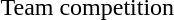<table>
<tr>
<td>Team competition</td>
<td></td>
<td></td>
<td></td>
</tr>
</table>
